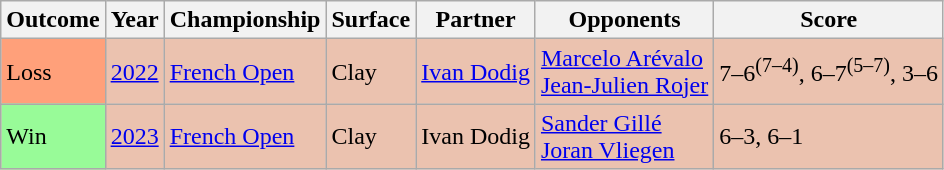<table class="sortable wikitable">
<tr>
<th>Outcome</th>
<th>Year</th>
<th>Championship</th>
<th>Surface</th>
<th>Partner</th>
<th>Opponents</th>
<th class="unsortable">Score</th>
</tr>
<tr style="background:#ebc2af;">
<td bgcolor=FFA07A>Loss</td>
<td><a href='#'>2022</a></td>
<td><a href='#'>French Open</a></td>
<td>Clay</td>
<td> <a href='#'>Ivan Dodig</a></td>
<td> <a href='#'>Marcelo Arévalo</a><br> <a href='#'>Jean-Julien Rojer</a></td>
<td>7–6<sup>(7–4)</sup>, 6–7<sup>(5–7)</sup>, 3–6</td>
</tr>
<tr style="background:#ebc2af;">
<td bgcolor=98FB98>Win</td>
<td><a href='#'>2023</a></td>
<td><a href='#'>French Open</a></td>
<td>Clay</td>
<td> Ivan Dodig</td>
<td> <a href='#'>Sander Gillé</a><br> <a href='#'>Joran Vliegen</a></td>
<td>6–3, 6–1</td>
</tr>
</table>
